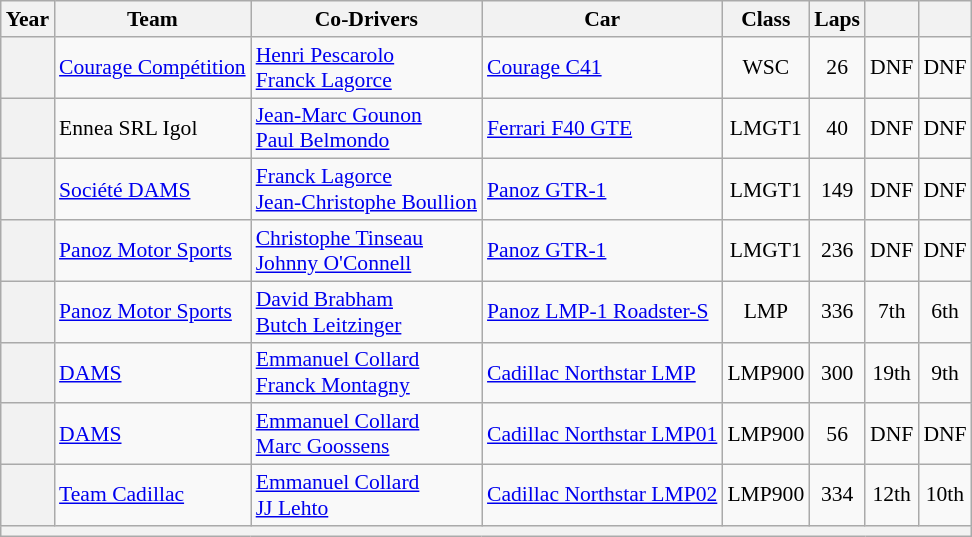<table class="wikitable" style="text-align:center; font-size:90%">
<tr>
<th>Year</th>
<th>Team</th>
<th>Co-Drivers</th>
<th>Car</th>
<th>Class</th>
<th>Laps</th>
<th></th>
<th></th>
</tr>
<tr>
<th></th>
<td align="left" nowrap> <a href='#'>Courage Compétition</a></td>
<td align="left" nowrap> <a href='#'>Henri Pescarolo</a><br> <a href='#'>Franck Lagorce</a></td>
<td align="left" nowrap><a href='#'>Courage C41</a></td>
<td>WSC</td>
<td>26</td>
<td>DNF</td>
<td>DNF</td>
</tr>
<tr>
<th></th>
<td align="left" nowrap> Ennea SRL Igol</td>
<td align="left" nowrap> <a href='#'>Jean-Marc Gounon</a><br> <a href='#'>Paul Belmondo</a></td>
<td align="left" nowrap><a href='#'>Ferrari F40 GTE</a></td>
<td>LMGT1</td>
<td>40</td>
<td>DNF</td>
<td>DNF</td>
</tr>
<tr>
<th></th>
<td align="left" nowrap> <a href='#'>Société DAMS</a></td>
<td align="left" nowrap> <a href='#'>Franck Lagorce</a><br> <a href='#'>Jean-Christophe Boullion</a></td>
<td align="left" nowrap><a href='#'>Panoz GTR-1</a></td>
<td>LMGT1</td>
<td>149</td>
<td>DNF</td>
<td>DNF</td>
</tr>
<tr>
<th></th>
<td align="left" nowrap> <a href='#'>Panoz Motor Sports</a></td>
<td align="left" nowrap> <a href='#'>Christophe Tinseau</a><br> <a href='#'>Johnny O'Connell</a></td>
<td align="left" nowrap><a href='#'>Panoz GTR-1</a></td>
<td>LMGT1</td>
<td>236</td>
<td>DNF</td>
<td>DNF</td>
</tr>
<tr>
<th></th>
<td align="left" nowrap> <a href='#'>Panoz Motor Sports</a></td>
<td align="left" nowrap> <a href='#'>David Brabham</a><br> <a href='#'>Butch Leitzinger</a></td>
<td align="left" nowrap><a href='#'>Panoz LMP-1 Roadster-S</a></td>
<td>LMP</td>
<td>336</td>
<td>7th</td>
<td>6th</td>
</tr>
<tr>
<th></th>
<td align="left" nowrap> <a href='#'>DAMS</a></td>
<td align="left" nowrap> <a href='#'>Emmanuel Collard</a><br> <a href='#'>Franck Montagny</a></td>
<td align="left" nowrap><a href='#'>Cadillac Northstar LMP</a></td>
<td>LMP900</td>
<td>300</td>
<td>19th</td>
<td>9th</td>
</tr>
<tr>
<th></th>
<td align="left" nowrap> <a href='#'>DAMS</a></td>
<td align="left" nowrap> <a href='#'>Emmanuel Collard</a><br> <a href='#'>Marc Goossens</a></td>
<td align="left" nowrap><a href='#'>Cadillac Northstar LMP01</a></td>
<td>LMP900</td>
<td>56</td>
<td>DNF</td>
<td>DNF</td>
</tr>
<tr>
<th></th>
<td align="left" nowrap> <a href='#'>Team Cadillac</a></td>
<td align="left" nowrap> <a href='#'>Emmanuel Collard</a><br> <a href='#'>JJ Lehto</a></td>
<td align="left" nowrap><a href='#'>Cadillac Northstar LMP02</a></td>
<td>LMP900</td>
<td>334</td>
<td>12th</td>
<td>10th</td>
</tr>
<tr>
<th colspan="8"></th>
</tr>
</table>
